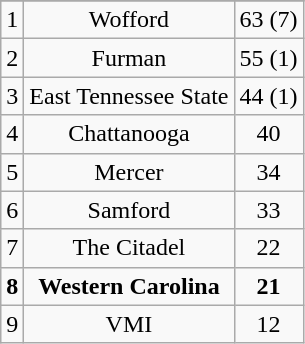<table class="wikitable" style="display: inline-table;">
<tr align="center">
</tr>
<tr align="center">
<td>1</td>
<td>Wofford</td>
<td>63 (7)</td>
</tr>
<tr align="center">
<td>2</td>
<td>Furman</td>
<td>55 (1)</td>
</tr>
<tr align="center">
<td>3</td>
<td>East Tennessee State</td>
<td>44 (1)</td>
</tr>
<tr align="center">
<td>4</td>
<td>Chattanooga</td>
<td>40</td>
</tr>
<tr align="center">
<td>5</td>
<td>Mercer</td>
<td>34</td>
</tr>
<tr align="center">
<td>6</td>
<td>Samford</td>
<td>33</td>
</tr>
<tr align="center">
<td>7</td>
<td>The Citadel</td>
<td>22</td>
</tr>
<tr align="center">
<td><strong>8</strong></td>
<td><strong>Western Carolina</strong></td>
<td><strong>21</strong></td>
</tr>
<tr align="center">
<td>9</td>
<td>VMI</td>
<td>12</td>
</tr>
</table>
